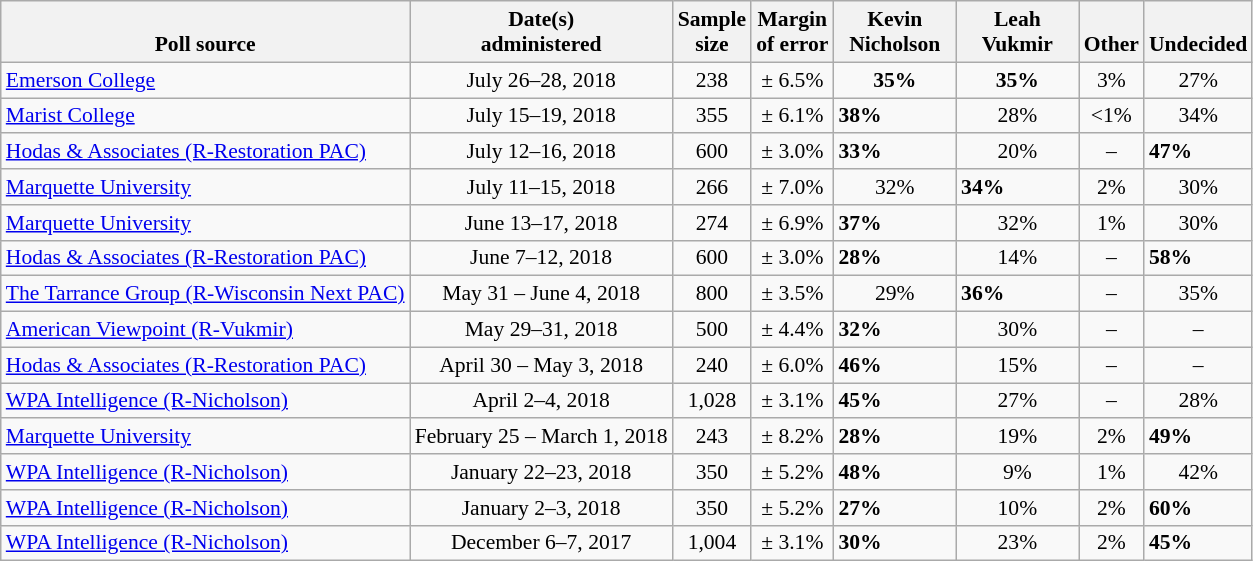<table class="wikitable" style="font-size:90%">
<tr valign=bottom>
<th>Poll source</th>
<th>Date(s)<br>administered</th>
<th>Sample<br>size</th>
<th>Margin<br>of error</th>
<th style="width:75px;">Kevin<br>Nicholson</th>
<th style="width:75px;">Leah<br>Vukmir</th>
<th>Other</th>
<th>Undecided</th>
</tr>
<tr>
<td><a href='#'>Emerson College</a></td>
<td align=center>July 26–28, 2018</td>
<td align=center>238</td>
<td align=center>± 6.5%</td>
<td align=center><strong>35%</strong></td>
<td align=center><strong>35%</strong></td>
<td align=center>3%</td>
<td align=center>27%</td>
</tr>
<tr>
<td><a href='#'>Marist College</a></td>
<td align=center>July 15–19, 2018</td>
<td align=center>355</td>
<td align=center>± 6.1%</td>
<td><strong>38%</strong></td>
<td align=center>28%</td>
<td align=center><1%</td>
<td align=center>34%</td>
</tr>
<tr>
<td><a href='#'>Hodas & Associates (R-Restoration PAC)</a></td>
<td align=center>July 12–16, 2018</td>
<td align=center>600</td>
<td align=center>± 3.0%</td>
<td><strong>33%</strong></td>
<td align=center>20%</td>
<td align=center>–</td>
<td><strong>47%</strong></td>
</tr>
<tr>
<td><a href='#'>Marquette University</a></td>
<td align=center>July 11–15, 2018</td>
<td align=center>266</td>
<td align=center>± 7.0%</td>
<td align=center>32%</td>
<td><strong>34%</strong></td>
<td align=center>2%</td>
<td align=center>30%</td>
</tr>
<tr>
<td><a href='#'>Marquette University</a></td>
<td align=center>June 13–17, 2018</td>
<td align=center>274</td>
<td align=center>± 6.9%</td>
<td><strong>37%</strong></td>
<td align=center>32%</td>
<td align=center>1%</td>
<td align=center>30%</td>
</tr>
<tr>
<td><a href='#'>Hodas & Associates (R-Restoration PAC)</a></td>
<td align=center>June 7–12, 2018</td>
<td align=center>600</td>
<td align=center>± 3.0%</td>
<td><strong>28%</strong></td>
<td align=center>14%</td>
<td align=center>–</td>
<td><strong>58%</strong></td>
</tr>
<tr>
<td><a href='#'>The Tarrance Group (R-Wisconsin Next PAC)</a></td>
<td align=center>May 31 – June 4, 2018</td>
<td align=center>800</td>
<td align=center>± 3.5%</td>
<td align=center>29%</td>
<td><strong>36%</strong></td>
<td align=center>–</td>
<td align=center>35%</td>
</tr>
<tr>
<td><a href='#'>American Viewpoint (R-Vukmir)</a></td>
<td align=center>May 29–31, 2018</td>
<td align=center>500</td>
<td align=center>± 4.4%</td>
<td><strong>32%</strong></td>
<td align=center>30%</td>
<td align=center>–</td>
<td align=center>–</td>
</tr>
<tr>
<td><a href='#'>Hodas & Associates (R-Restoration PAC)</a></td>
<td align=center>April 30 – May 3, 2018</td>
<td align=center>240</td>
<td align=center>± 6.0%</td>
<td><strong>46%</strong></td>
<td align=center>15%</td>
<td align=center>–</td>
<td align=center>–</td>
</tr>
<tr>
<td><a href='#'>WPA Intelligence (R-Nicholson)</a></td>
<td align=center>April 2–4, 2018</td>
<td align=center>1,028</td>
<td align=center>± 3.1%</td>
<td><strong>45%</strong></td>
<td align=center>27%</td>
<td align=center>–</td>
<td align=center>28%</td>
</tr>
<tr>
<td><a href='#'>Marquette University</a></td>
<td align=center>February 25 – March 1, 2018</td>
<td align=center>243</td>
<td align=center>± 8.2%</td>
<td><strong>28%</strong></td>
<td align=center>19%</td>
<td align=center>2%</td>
<td><strong>49%</strong></td>
</tr>
<tr>
<td><a href='#'>WPA Intelligence (R-Nicholson)</a></td>
<td align=center>January 22–23, 2018</td>
<td align=center>350</td>
<td align=center>± 5.2%</td>
<td><strong>48%</strong></td>
<td align=center>9%</td>
<td align=center>1%</td>
<td align=center>42%</td>
</tr>
<tr>
<td><a href='#'>WPA Intelligence (R-Nicholson)</a></td>
<td align=center>January 2–3, 2018</td>
<td align=center>350</td>
<td align=center>± 5.2%</td>
<td><strong>27%</strong></td>
<td align=center>10%</td>
<td align=center>2%</td>
<td><strong>60%</strong></td>
</tr>
<tr>
<td><a href='#'>WPA Intelligence (R-Nicholson)</a></td>
<td align=center>December 6–7, 2017</td>
<td align=center>1,004</td>
<td align=center>± 3.1%</td>
<td><strong>30%</strong></td>
<td align=center>23%</td>
<td align=center>2%</td>
<td><strong>45%</strong></td>
</tr>
</table>
